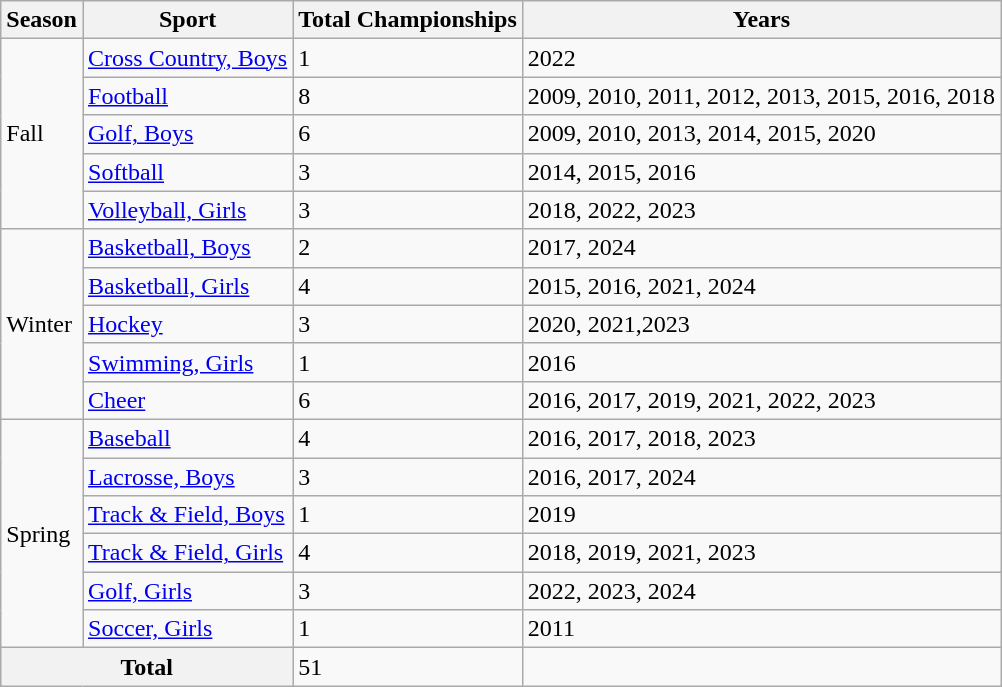<table class="wikitable sortable">
<tr>
<th>Season</th>
<th>Sport</th>
<th>Total Championships</th>
<th>Years</th>
</tr>
<tr>
<td rowspan="5">Fall</td>
<td><a href='#'>Cross Country, Boys</a></td>
<td>1</td>
<td>2022</td>
</tr>
<tr>
<td><a href='#'>Football</a></td>
<td>8</td>
<td>2009, 2010, 2011, 2012, 2013, 2015, 2016, 2018</td>
</tr>
<tr>
<td><a href='#'>Golf, Boys</a></td>
<td>6</td>
<td>2009, 2010, 2013, 2014, 2015, 2020</td>
</tr>
<tr>
<td><a href='#'>Softball</a></td>
<td>3</td>
<td>2014, 2015, 2016</td>
</tr>
<tr>
<td><a href='#'>Volleyball, Girls</a></td>
<td>3</td>
<td>2018, 2022, 2023</td>
</tr>
<tr>
<td rowspan="5">Winter</td>
<td><a href='#'>Basketball, Boys</a></td>
<td>2</td>
<td>2017, 2024</td>
</tr>
<tr>
<td><a href='#'>Basketball, Girls</a></td>
<td>4</td>
<td>2015, 2016, 2021, 2024</td>
</tr>
<tr>
<td><a href='#'>Hockey</a></td>
<td>3</td>
<td>2020, 2021,2023</td>
</tr>
<tr>
<td><a href='#'>Swimming, Girls</a></td>
<td>1</td>
<td>2016</td>
</tr>
<tr>
<td><a href='#'>Cheer</a></td>
<td>6</td>
<td>2016, 2017, 2019, 2021, 2022, 2023</td>
</tr>
<tr>
<td rowspan="6">Spring</td>
<td><a href='#'>Baseball</a></td>
<td>4</td>
<td>2016, 2017, 2018, 2023</td>
</tr>
<tr>
<td><a href='#'>Lacrosse, Boys</a></td>
<td>3</td>
<td>2016, 2017, 2024</td>
</tr>
<tr>
<td><a href='#'>Track & Field, Boys</a></td>
<td>1</td>
<td>2019</td>
</tr>
<tr>
<td><a href='#'>Track & Field, Girls</a></td>
<td>4</td>
<td>2018, 2019, 2021, 2023 </td>
</tr>
<tr>
<td><a href='#'>Golf, Girls</a></td>
<td>3</td>
<td>2022, 2023, 2024</td>
</tr>
<tr>
<td><a href='#'>Soccer, Girls</a></td>
<td>1</td>
<td>2011</td>
</tr>
<tr>
<th colspan="2"><strong>Total</strong></th>
<td>51</td>
<td></td>
</tr>
</table>
